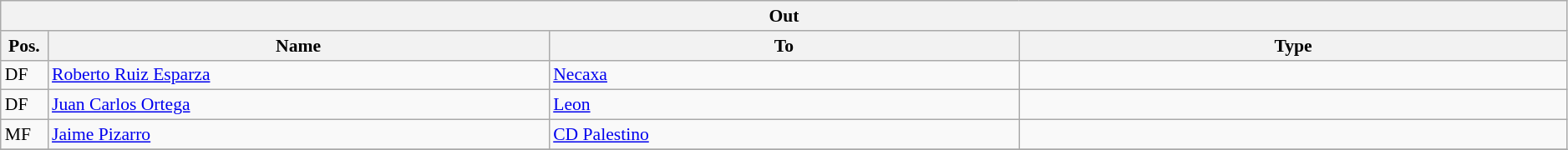<table class="wikitable" style="font-size:90%;width:99%;">
<tr>
<th colspan="4">Out</th>
</tr>
<tr>
<th width=3%>Pos.</th>
<th width=32%>Name</th>
<th width=30%>To</th>
<th width=35%>Type</th>
</tr>
<tr>
<td>DF</td>
<td><a href='#'>Roberto Ruiz Esparza</a></td>
<td><a href='#'>Necaxa</a></td>
<td></td>
</tr>
<tr>
<td>DF</td>
<td><a href='#'>Juan Carlos Ortega</a></td>
<td><a href='#'>Leon</a></td>
<td></td>
</tr>
<tr>
<td>MF</td>
<td><a href='#'>Jaime Pizarro</a></td>
<td><a href='#'>CD Palestino</a></td>
<td></td>
</tr>
<tr>
</tr>
</table>
